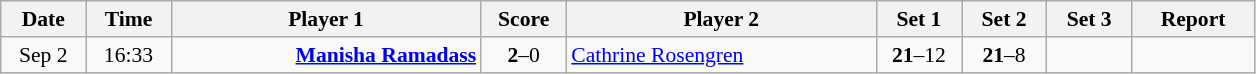<table class="nowrap wikitable" style="font-size:90%; text-align:center">
<tr>
<th width="50">Date</th>
<th width="50">Time</th>
<th width="200">Player 1</th>
<th width="50">Score</th>
<th width="200">Player 2</th>
<th width="50">Set 1</th>
<th width="50">Set 2</th>
<th width="50">Set 3</th>
<th width="75">Report</th>
</tr>
<tr>
<td>Sep 2</td>
<td>16:33</td>
<td align="right"><strong><a href='#'>Manisha Ramadass</a></strong> </td>
<td><strong>2</strong>–0</td>
<td align="left"> <a href='#'>Cathrine Rosengren</a></td>
<td><strong>21</strong>–12</td>
<td><strong>21</strong>–8</td>
<td></td>
<td></td>
</tr>
</table>
